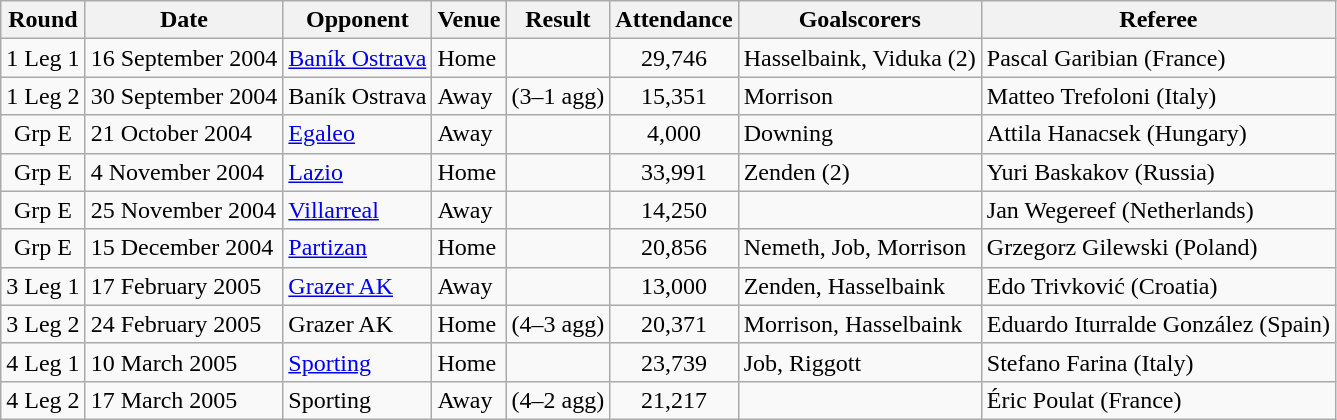<table Class="wikitable">
<tr>
<th>Round</th>
<th>Date</th>
<th>Opponent</th>
<th>Venue</th>
<th>Result</th>
<th>Attendance</th>
<th>Goalscorers</th>
<th>Referee</th>
</tr>
<tr>
<td align="center">1 Leg 1</td>
<td>16 September 2004</td>
<td> <a href='#'>Baník Ostrava</a></td>
<td>Home</td>
<td></td>
<td align="center">29,746</td>
<td>Hasselbaink, Viduka (2)</td>
<td>Pascal Garibian (France)</td>
</tr>
<tr>
<td align="center">1 Leg 2</td>
<td>30 September 2004</td>
<td> Baník Ostrava</td>
<td>Away</td>
<td> (3–1 agg)</td>
<td align="center">15,351</td>
<td>Morrison</td>
<td>Matteo Trefoloni (Italy)</td>
</tr>
<tr>
<td align="center">Grp E</td>
<td>21 October 2004</td>
<td> <a href='#'>Egaleo</a></td>
<td>Away</td>
<td></td>
<td align="center">4,000</td>
<td>Downing</td>
<td>Attila Hanacsek (Hungary)</td>
</tr>
<tr>
<td align="center">Grp E</td>
<td>4 November 2004</td>
<td> <a href='#'>Lazio</a></td>
<td>Home</td>
<td></td>
<td align="center">33,991</td>
<td>Zenden (2)</td>
<td>Yuri Baskakov (Russia)</td>
</tr>
<tr>
<td align="center">Grp E</td>
<td>25 November 2004</td>
<td> <a href='#'>Villarreal</a></td>
<td>Away</td>
<td></td>
<td align="center">14,250</td>
<td></td>
<td>Jan Wegereef (Netherlands)</td>
</tr>
<tr>
<td align="center">Grp E</td>
<td>15 December 2004</td>
<td> <a href='#'>Partizan</a></td>
<td>Home</td>
<td></td>
<td align="center">20,856</td>
<td>Nemeth, Job, Morrison</td>
<td>Grzegorz Gilewski (Poland)</td>
</tr>
<tr>
<td align="center">3 Leg 1</td>
<td>17 February 2005</td>
<td> <a href='#'>Grazer AK</a></td>
<td>Away</td>
<td></td>
<td align="center">13,000</td>
<td>Zenden, Hasselbaink</td>
<td>Edo Trivković (Croatia)</td>
</tr>
<tr>
<td align="center">3 Leg 2</td>
<td>24 February 2005</td>
<td> Grazer AK</td>
<td>Home</td>
<td> (4–3 agg)</td>
<td align="center">20,371</td>
<td>Morrison, Hasselbaink</td>
<td>Eduardo Iturralde González (Spain)</td>
</tr>
<tr>
<td align="center">4 Leg 1</td>
<td>10 March 2005</td>
<td> <a href='#'>Sporting</a></td>
<td>Home</td>
<td></td>
<td align="center">23,739</td>
<td>Job, Riggott</td>
<td>Stefano Farina (Italy)</td>
</tr>
<tr>
<td align="center">4 Leg 2</td>
<td>17 March 2005</td>
<td> Sporting</td>
<td>Away</td>
<td> (4–2 agg)</td>
<td align="center">21,217</td>
<td></td>
<td>Éric Poulat (France)</td>
</tr>
</table>
